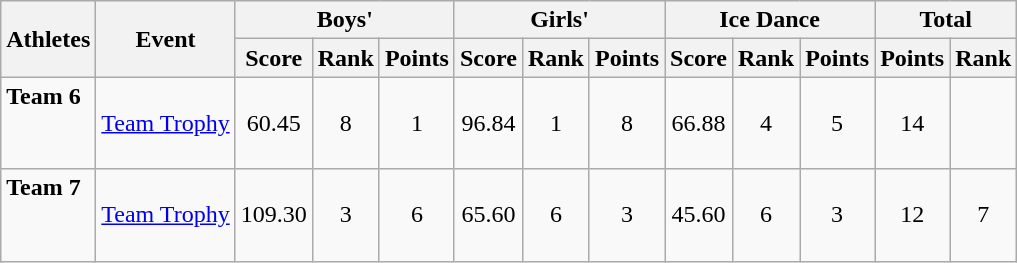<table class="wikitable">
<tr>
<th rowspan="2">Athletes</th>
<th rowspan="2">Event</th>
<th colspan="3">Boys'</th>
<th colspan="3">Girls'</th>
<th colspan="3">Ice Dance</th>
<th colspan="2">Total</th>
</tr>
<tr>
<th>Score</th>
<th>Rank</th>
<th>Points</th>
<th>Score</th>
<th>Rank</th>
<th>Points</th>
<th>Score</th>
<th>Rank</th>
<th>Points</th>
<th>Points</th>
<th>Rank</th>
</tr>
<tr>
<td><strong>Team 6</strong><br><br><br></td>
<td><a href='#'>Team Trophy</a></td>
<td align="center">60.45</td>
<td align="center">8</td>
<td align="center">1</td>
<td align="center">96.84</td>
<td align="center">1</td>
<td align="center">8</td>
<td align="center">66.88</td>
<td align="center">4</td>
<td align="center">5</td>
<td align="center">14</td>
<td align="center"></td>
</tr>
<tr>
<td><strong>Team 7</strong><br><br><br></td>
<td><a href='#'>Team Trophy</a></td>
<td align="center">109.30</td>
<td align="center">3</td>
<td align="center">6</td>
<td align="center">65.60</td>
<td align="center">6</td>
<td align="center">3</td>
<td align="center">45.60</td>
<td align="center">6</td>
<td align="center">3</td>
<td align="center">12</td>
<td align="center">7</td>
</tr>
</table>
